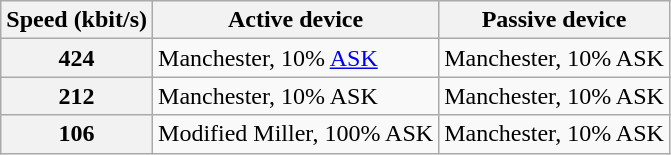<table class="wikitable">
<tr>
<th scope="col">Speed (kbit/s)</th>
<th scope="col">Active device</th>
<th scope="col">Passive device</th>
</tr>
<tr>
<th scope="row">424</th>
<td>Manchester, 10% <a href='#'>ASK</a></td>
<td>Manchester, 10% ASK</td>
</tr>
<tr>
<th scope="row">212</th>
<td>Manchester, 10% ASK</td>
<td>Manchester, 10% ASK</td>
</tr>
<tr>
<th scope="row">106</th>
<td>Modified Miller, 100% ASK</td>
<td>Manchester, 10% ASK</td>
</tr>
</table>
